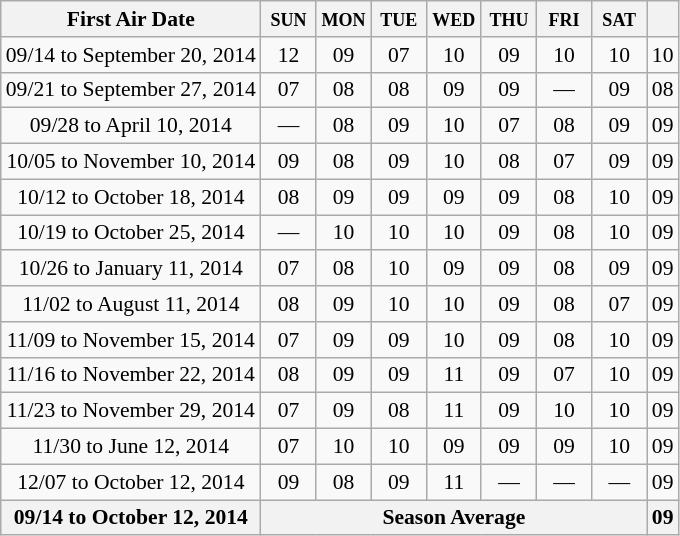<table class="wikitable" style="font-size:90%; text-align:center;">
<tr>
<th>First Air Date</th>
<th width=30><small>SUN</small></th>
<th width=30><small>MON</small></th>
<th width=30><small>TUE</small></th>
<th width=30><small>WED</small></th>
<th width=30><small>THU</small></th>
<th width=30><small>FRI</small></th>
<th width=30><small>SAT</small></th>
<th></th>
</tr>
<tr>
<td>09/14 to September 20, 2014</td>
<td>12</td>
<td>09</td>
<td>07</td>
<td>10</td>
<td>09</td>
<td>10</td>
<td>10</td>
<td>10</td>
</tr>
<tr>
<td>09/21 to September 27, 2014</td>
<td>07</td>
<td>08</td>
<td>08</td>
<td>09</td>
<td>09</td>
<td>—</td>
<td>09</td>
<td>08</td>
</tr>
<tr>
<td>09/28 to April 10, 2014</td>
<td>—</td>
<td>08</td>
<td>09</td>
<td>10</td>
<td>07</td>
<td>08</td>
<td>09</td>
<td>09</td>
</tr>
<tr>
<td>10/05 to November 10, 2014</td>
<td>09</td>
<td>08</td>
<td>09</td>
<td>10</td>
<td>08</td>
<td>07</td>
<td>09</td>
<td>09</td>
</tr>
<tr>
<td>10/12 to October 18, 2014</td>
<td>08</td>
<td>09</td>
<td>09</td>
<td>09</td>
<td>09</td>
<td>08</td>
<td>10</td>
<td>09</td>
</tr>
<tr>
<td>10/19 to October 25, 2014</td>
<td>—</td>
<td>10</td>
<td>10</td>
<td>10</td>
<td>09</td>
<td>08</td>
<td>10</td>
<td>09</td>
</tr>
<tr>
<td>10/26 to January 11, 2014</td>
<td>07</td>
<td>08</td>
<td>10</td>
<td>09</td>
<td>09</td>
<td>08</td>
<td>09</td>
<td>09</td>
</tr>
<tr>
<td>11/02 to August 11, 2014</td>
<td>08</td>
<td>09</td>
<td>10</td>
<td>10</td>
<td>09</td>
<td>08</td>
<td>07</td>
<td>09</td>
</tr>
<tr>
<td>11/09 to November 15, 2014</td>
<td>07</td>
<td>09</td>
<td>09</td>
<td>10</td>
<td>09</td>
<td>08</td>
<td>10</td>
<td>09</td>
</tr>
<tr>
<td>11/16 to November 22, 2014</td>
<td>08</td>
<td>09</td>
<td>09</td>
<td>11</td>
<td>09</td>
<td>07</td>
<td>10</td>
<td>09</td>
</tr>
<tr>
<td>11/23 to November 29, 2014</td>
<td>07</td>
<td>09</td>
<td>08</td>
<td>11</td>
<td>09</td>
<td>10</td>
<td>10</td>
<td>09</td>
</tr>
<tr>
<td>11/30 to June 12, 2014</td>
<td>07</td>
<td>10</td>
<td>10</td>
<td>09</td>
<td>09</td>
<td>09</td>
<td>10</td>
<td>09</td>
</tr>
<tr>
<td>12/07 to October 12, 2014</td>
<td>09</td>
<td>08</td>
<td>09</td>
<td>11</td>
<td>—</td>
<td>—</td>
<td>—</td>
<td>09</td>
</tr>
<tr>
<th>09/14 to October 12, 2014</th>
<th colspan=7>Season Average</th>
<th>09</th>
</tr>
</table>
